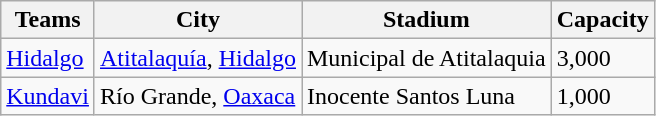<table class="wikitable sortable">
<tr>
<th>Teams</th>
<th>City</th>
<th>Stadium</th>
<th>Capacity</th>
</tr>
<tr>
<td><a href='#'>Hidalgo</a></td>
<td><a href='#'>Atitalaquía</a>, <a href='#'>Hidalgo</a></td>
<td>Municipal de Atitalaquia</td>
<td>3,000</td>
</tr>
<tr>
<td><a href='#'>Kundavi</a></td>
<td>Río Grande, <a href='#'>Oaxaca</a></td>
<td>Inocente Santos Luna</td>
<td>1,000</td>
</tr>
</table>
